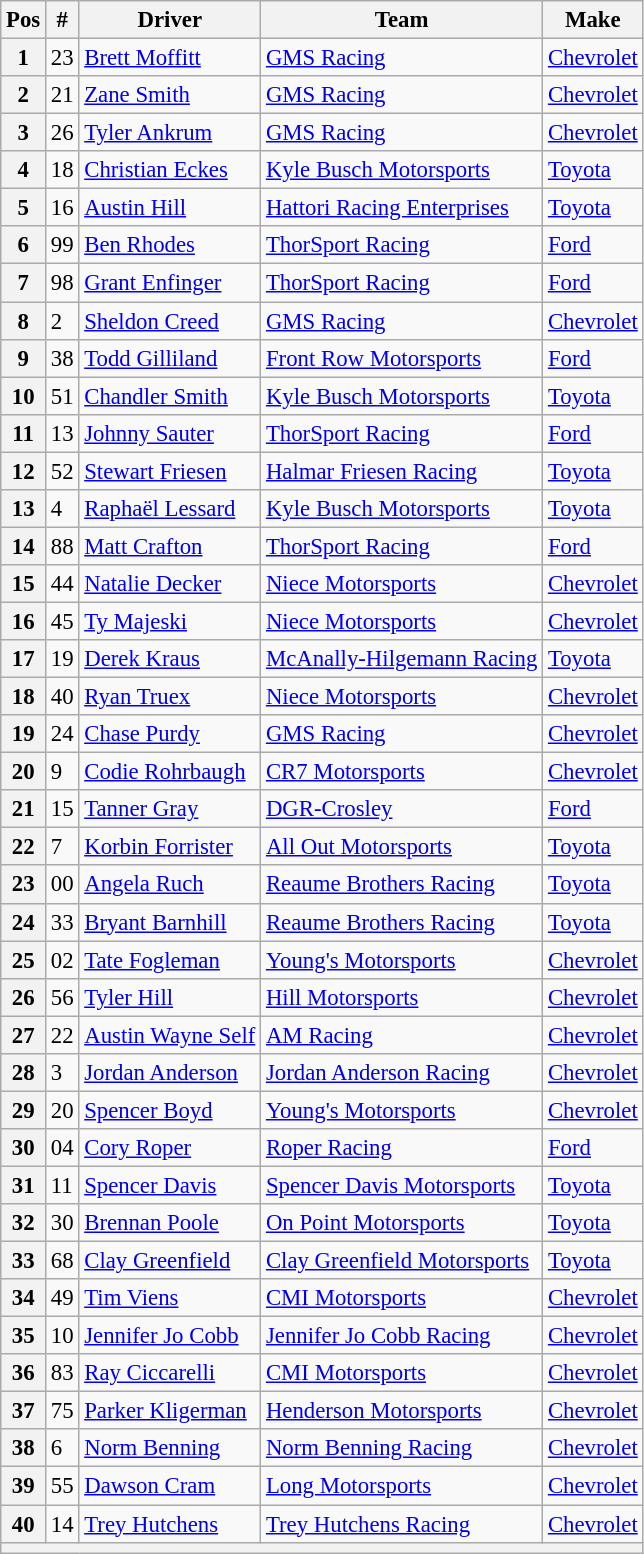<table class="wikitable" style="font-size:95%">
<tr>
<th>Pos</th>
<th>#</th>
<th>Driver</th>
<th>Team</th>
<th>Make</th>
</tr>
<tr>
<th>1</th>
<td>23</td>
<td><a href='#'>Brett Moffitt</a></td>
<td><a href='#'>GMS Racing</a></td>
<td><a href='#'>Chevrolet</a></td>
</tr>
<tr>
<th>2</th>
<td>21</td>
<td><a href='#'>Zane Smith</a></td>
<td><a href='#'>GMS Racing</a></td>
<td><a href='#'>Chevrolet</a></td>
</tr>
<tr>
<th>3</th>
<td>26</td>
<td><a href='#'>Tyler Ankrum</a></td>
<td><a href='#'>GMS Racing</a></td>
<td><a href='#'>Chevrolet</a></td>
</tr>
<tr>
<th>4</th>
<td>18</td>
<td><a href='#'>Christian Eckes</a></td>
<td><a href='#'>Kyle Busch Motorsports</a></td>
<td><a href='#'>Toyota</a></td>
</tr>
<tr>
<th>5</th>
<td>16</td>
<td><a href='#'>Austin Hill</a></td>
<td><a href='#'>Hattori Racing Enterprises</a></td>
<td><a href='#'>Toyota</a></td>
</tr>
<tr>
<th>6</th>
<td>99</td>
<td><a href='#'>Ben Rhodes</a></td>
<td><a href='#'>ThorSport Racing</a></td>
<td><a href='#'>Ford</a></td>
</tr>
<tr>
<th>7</th>
<td>98</td>
<td><a href='#'>Grant Enfinger</a></td>
<td><a href='#'>ThorSport Racing</a></td>
<td><a href='#'>Ford</a></td>
</tr>
<tr>
<th>8</th>
<td>2</td>
<td><a href='#'>Sheldon Creed</a></td>
<td><a href='#'>GMS Racing</a></td>
<td><a href='#'>Chevrolet</a></td>
</tr>
<tr>
<th>9</th>
<td>38</td>
<td><a href='#'>Todd Gilliland</a></td>
<td><a href='#'>Front Row Motorsports</a></td>
<td><a href='#'>Ford</a></td>
</tr>
<tr>
<th>10</th>
<td>51</td>
<td><a href='#'>Chandler Smith</a></td>
<td><a href='#'>Kyle Busch Motorsports</a></td>
<td><a href='#'>Toyota</a></td>
</tr>
<tr>
<th>11</th>
<td>13</td>
<td><a href='#'>Johnny Sauter</a></td>
<td><a href='#'>ThorSport Racing</a></td>
<td><a href='#'>Ford</a></td>
</tr>
<tr>
<th>12</th>
<td>52</td>
<td><a href='#'>Stewart Friesen</a></td>
<td><a href='#'>Halmar Friesen Racing</a></td>
<td><a href='#'>Toyota</a></td>
</tr>
<tr>
<th>13</th>
<td>4</td>
<td><a href='#'>Raphaël Lessard</a></td>
<td><a href='#'>Kyle Busch Motorsports</a></td>
<td><a href='#'>Toyota</a></td>
</tr>
<tr>
<th>14</th>
<td>88</td>
<td><a href='#'>Matt Crafton</a></td>
<td><a href='#'>ThorSport Racing</a></td>
<td><a href='#'>Ford</a></td>
</tr>
<tr>
<th>15</th>
<td>44</td>
<td><a href='#'>Natalie Decker</a></td>
<td><a href='#'>Niece Motorsports</a></td>
<td><a href='#'>Chevrolet</a></td>
</tr>
<tr>
<th>16</th>
<td>45</td>
<td><a href='#'>Ty Majeski</a></td>
<td><a href='#'>Niece Motorsports</a></td>
<td><a href='#'>Chevrolet</a></td>
</tr>
<tr>
<th>17</th>
<td>19</td>
<td><a href='#'>Derek Kraus</a></td>
<td><a href='#'>McAnally-Hilgemann Racing</a></td>
<td><a href='#'>Toyota</a></td>
</tr>
<tr>
<th>18</th>
<td>40</td>
<td><a href='#'>Ryan Truex</a></td>
<td><a href='#'>Niece Motorsports</a></td>
<td><a href='#'>Chevrolet</a></td>
</tr>
<tr>
<th>19</th>
<td>24</td>
<td><a href='#'>Chase Purdy</a></td>
<td><a href='#'>GMS Racing</a></td>
<td><a href='#'>Chevrolet</a></td>
</tr>
<tr>
<th>20</th>
<td>9</td>
<td><a href='#'>Codie Rohrbaugh</a></td>
<td><a href='#'>CR7 Motorsports</a></td>
<td><a href='#'>Chevrolet</a></td>
</tr>
<tr>
<th>21</th>
<td>15</td>
<td><a href='#'>Tanner Gray</a></td>
<td><a href='#'>DGR-Crosley</a></td>
<td><a href='#'>Ford</a></td>
</tr>
<tr>
<th>22</th>
<td>7</td>
<td><a href='#'>Korbin Forrister</a></td>
<td><a href='#'>All Out Motorsports</a></td>
<td><a href='#'>Toyota</a></td>
</tr>
<tr>
<th>23</th>
<td>00</td>
<td><a href='#'>Angela Ruch</a></td>
<td><a href='#'>Reaume Brothers Racing</a></td>
<td><a href='#'>Toyota</a></td>
</tr>
<tr>
<th>24</th>
<td>33</td>
<td><a href='#'>Bryant Barnhill</a></td>
<td><a href='#'>Reaume Brothers Racing</a></td>
<td><a href='#'>Toyota</a></td>
</tr>
<tr>
<th>25</th>
<td>02</td>
<td><a href='#'>Tate Fogleman</a></td>
<td><a href='#'>Young's Motorsports</a></td>
<td><a href='#'>Chevrolet</a></td>
</tr>
<tr>
<th>26</th>
<td>56</td>
<td><a href='#'>Tyler Hill</a></td>
<td><a href='#'>Hill Motorsports</a></td>
<td><a href='#'>Chevrolet</a></td>
</tr>
<tr>
<th>27</th>
<td>22</td>
<td><a href='#'>Austin Wayne Self</a></td>
<td><a href='#'>AM Racing</a></td>
<td><a href='#'>Chevrolet</a></td>
</tr>
<tr>
<th>28</th>
<td>3</td>
<td><a href='#'>Jordan Anderson</a></td>
<td><a href='#'>Jordan Anderson Racing</a></td>
<td><a href='#'>Chevrolet</a></td>
</tr>
<tr>
<th>29</th>
<td>20</td>
<td><a href='#'>Spencer Boyd</a></td>
<td><a href='#'>Young's Motorsports</a></td>
<td><a href='#'>Chevrolet</a></td>
</tr>
<tr>
<th>30</th>
<td>04</td>
<td><a href='#'>Cory Roper</a></td>
<td><a href='#'>Roper Racing</a></td>
<td><a href='#'>Ford</a></td>
</tr>
<tr>
<th>31</th>
<td>11</td>
<td><a href='#'>Spencer Davis</a></td>
<td><a href='#'>Spencer Davis Motorsports</a></td>
<td><a href='#'>Toyota</a></td>
</tr>
<tr>
<th>32</th>
<td>30</td>
<td><a href='#'>Brennan Poole</a></td>
<td><a href='#'>On Point Motorsports</a></td>
<td><a href='#'>Toyota</a></td>
</tr>
<tr>
<th>33</th>
<td>68</td>
<td><a href='#'>Clay Greenfield</a></td>
<td><a href='#'>Clay Greenfield Motorsports</a></td>
<td><a href='#'>Toyota</a></td>
</tr>
<tr>
<th>34</th>
<td>49</td>
<td><a href='#'>Tim Viens</a></td>
<td><a href='#'>CMI Motorsports</a></td>
<td><a href='#'>Chevrolet</a></td>
</tr>
<tr>
<th>35</th>
<td>10</td>
<td><a href='#'>Jennifer Jo Cobb</a></td>
<td><a href='#'>Jennifer Jo Cobb Racing</a></td>
<td><a href='#'>Chevrolet</a></td>
</tr>
<tr>
<th>36</th>
<td>83</td>
<td><a href='#'>Ray Ciccarelli</a></td>
<td><a href='#'>CMI Motorsports</a></td>
<td><a href='#'>Chevrolet</a></td>
</tr>
<tr>
<th>37</th>
<td>75</td>
<td><a href='#'>Parker Kligerman</a></td>
<td><a href='#'>Henderson Motorsports</a></td>
<td><a href='#'>Chevrolet</a></td>
</tr>
<tr>
<th>38</th>
<td>6</td>
<td><a href='#'>Norm Benning</a></td>
<td><a href='#'>Norm Benning Racing</a></td>
<td><a href='#'>Chevrolet</a></td>
</tr>
<tr>
<th>39</th>
<td>55</td>
<td><a href='#'>Dawson Cram</a></td>
<td><a href='#'>Long Motorsports</a></td>
<td><a href='#'>Chevrolet</a></td>
</tr>
<tr>
<th>40</th>
<td>14</td>
<td><a href='#'>Trey Hutchens</a></td>
<td><a href='#'>Trey Hutchens Racing</a></td>
<td><a href='#'>Chevrolet</a></td>
</tr>
<tr>
<th colspan="5"></th>
</tr>
</table>
